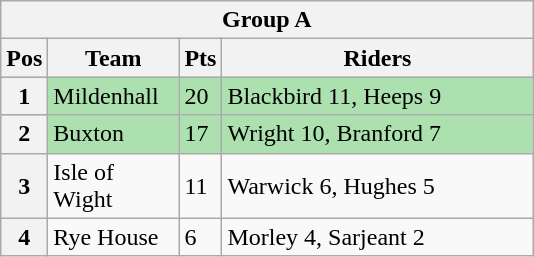<table class="wikitable">
<tr>
<th colspan="4">Group A</th>
</tr>
<tr>
<th width=20>Pos</th>
<th width=80>Team</th>
<th width=20>Pts</th>
<th width=200>Riders</th>
</tr>
<tr style="background:#ACE1AF;">
<th>1</th>
<td>Mildenhall</td>
<td>20</td>
<td>Blackbird 11, Heeps 9</td>
</tr>
<tr style="background:#ACE1AF;">
<th>2</th>
<td>Buxton</td>
<td>17</td>
<td>Wright 10, Branford 7</td>
</tr>
<tr>
<th>3</th>
<td>Isle of Wight</td>
<td>11</td>
<td>Warwick 6, Hughes 5</td>
</tr>
<tr>
<th>4</th>
<td>Rye House</td>
<td>6</td>
<td>Morley 4, Sarjeant 2</td>
</tr>
</table>
